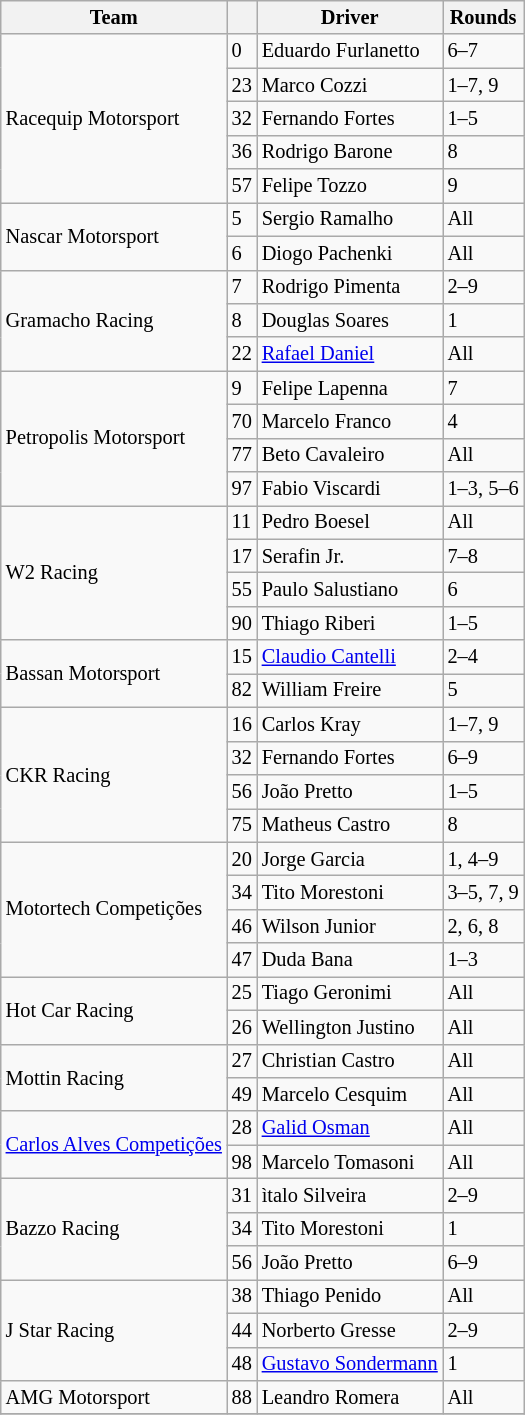<table class="wikitable" style="font-size: 85%;">
<tr>
<th>Team</th>
<th></th>
<th>Driver</th>
<th>Rounds</th>
</tr>
<tr>
<td rowspan=5>Racequip Motorsport</td>
<td>0</td>
<td>Eduardo Furlanetto</td>
<td>6–7</td>
</tr>
<tr>
<td>23</td>
<td>Marco Cozzi</td>
<td>1–7, 9</td>
</tr>
<tr>
<td>32</td>
<td>Fernando Fortes</td>
<td>1–5</td>
</tr>
<tr>
<td>36</td>
<td>Rodrigo Barone</td>
<td>8</td>
</tr>
<tr>
<td>57</td>
<td>Felipe Tozzo</td>
<td>9</td>
</tr>
<tr>
<td rowspan=2>Nascar Motorsport</td>
<td>5</td>
<td>Sergio Ramalho</td>
<td>All</td>
</tr>
<tr>
<td>6</td>
<td>Diogo Pachenki</td>
<td>All</td>
</tr>
<tr>
<td rowspan=3>Gramacho Racing</td>
<td>7</td>
<td>Rodrigo Pimenta</td>
<td>2–9</td>
</tr>
<tr>
<td>8</td>
<td>Douglas Soares</td>
<td>1</td>
</tr>
<tr>
<td>22</td>
<td><a href='#'>Rafael Daniel</a></td>
<td>All</td>
</tr>
<tr>
<td rowspan=4>Petropolis Motorsport</td>
<td>9</td>
<td>Felipe Lapenna</td>
<td>7</td>
</tr>
<tr>
<td>70</td>
<td>Marcelo Franco</td>
<td>4</td>
</tr>
<tr>
<td>77</td>
<td>Beto Cavaleiro</td>
<td>All</td>
</tr>
<tr>
<td>97</td>
<td>Fabio Viscardi</td>
<td>1–3, 5–6</td>
</tr>
<tr>
<td rowspan=4>W2 Racing</td>
<td>11</td>
<td>Pedro Boesel</td>
<td>All</td>
</tr>
<tr>
<td>17</td>
<td>Serafin Jr.</td>
<td>7–8</td>
</tr>
<tr>
<td>55</td>
<td>Paulo Salustiano</td>
<td>6</td>
</tr>
<tr>
<td>90</td>
<td>Thiago Riberi</td>
<td>1–5</td>
</tr>
<tr>
<td rowspan=2>Bassan Motorsport</td>
<td>15</td>
<td><a href='#'>Claudio Cantelli</a></td>
<td>2–4</td>
</tr>
<tr>
<td>82</td>
<td>William Freire</td>
<td>5</td>
</tr>
<tr>
<td rowspan=4>CKR Racing</td>
<td>16</td>
<td>Carlos Kray</td>
<td>1–7, 9</td>
</tr>
<tr>
<td>32</td>
<td>Fernando Fortes</td>
<td>6–9</td>
</tr>
<tr>
<td>56</td>
<td>João Pretto</td>
<td>1–5</td>
</tr>
<tr>
<td>75</td>
<td>Matheus Castro</td>
<td>8</td>
</tr>
<tr>
<td rowspan=4>Motortech Competições</td>
<td>20</td>
<td>Jorge Garcia</td>
<td>1, 4–9</td>
</tr>
<tr>
<td>34</td>
<td>Tito Morestoni</td>
<td>3–5, 7, 9</td>
</tr>
<tr>
<td>46</td>
<td>Wilson Junior</td>
<td>2, 6, 8</td>
</tr>
<tr>
<td>47</td>
<td>Duda Bana</td>
<td>1–3</td>
</tr>
<tr>
<td rowspan=2>Hot Car Racing</td>
<td>25</td>
<td>Tiago Geronimi</td>
<td>All</td>
</tr>
<tr>
<td>26</td>
<td>Wellington Justino</td>
<td>All</td>
</tr>
<tr>
<td rowspan=2>Mottin Racing</td>
<td>27</td>
<td>Christian Castro</td>
<td>All</td>
</tr>
<tr>
<td>49</td>
<td>Marcelo Cesquim</td>
<td>All</td>
</tr>
<tr>
<td rowspan=2><a href='#'>Carlos Alves Competições</a></td>
<td>28</td>
<td><a href='#'>Galid Osman</a></td>
<td>All</td>
</tr>
<tr>
<td>98</td>
<td>Marcelo Tomasoni</td>
<td>All</td>
</tr>
<tr>
<td rowspan=3>Bazzo Racing</td>
<td>31</td>
<td>ìtalo Silveira</td>
<td>2–9</td>
</tr>
<tr>
<td>34</td>
<td>Tito Morestoni</td>
<td>1</td>
</tr>
<tr>
<td>56</td>
<td>João Pretto</td>
<td>6–9</td>
</tr>
<tr>
<td rowspan=3>J Star Racing</td>
<td>38</td>
<td>Thiago Penido</td>
<td>All</td>
</tr>
<tr>
<td>44</td>
<td>Norberto Gresse</td>
<td>2–9</td>
</tr>
<tr>
<td>48</td>
<td><a href='#'>Gustavo Sondermann</a></td>
<td>1</td>
</tr>
<tr>
<td>AMG Motorsport</td>
<td>88</td>
<td>Leandro Romera</td>
<td>All</td>
</tr>
<tr>
</tr>
</table>
